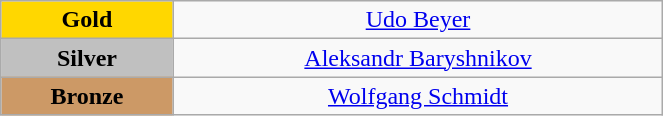<table class="wikitable" style="text-align:center; " width="35%">
<tr>
<td bgcolor="gold"><strong>Gold</strong></td>
<td><a href='#'>Udo Beyer</a><br>  <small><em></em></small></td>
</tr>
<tr>
<td bgcolor="silver"><strong>Silver</strong></td>
<td><a href='#'>Aleksandr Baryshnikov</a><br>  <small><em></em></small></td>
</tr>
<tr>
<td bgcolor="CC9966"><strong>Bronze</strong></td>
<td><a href='#'>Wolfgang Schmidt</a><br>  <small><em></em></small></td>
</tr>
</table>
